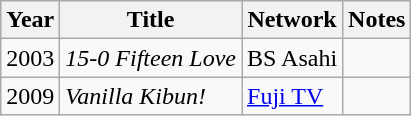<table class="wikitable">
<tr>
<th>Year</th>
<th>Title</th>
<th>Network</th>
<th>Notes</th>
</tr>
<tr>
<td>2003</td>
<td><em>15-0 Fifteen Love</em></td>
<td>BS Asahi</td>
<td></td>
</tr>
<tr>
<td>2009</td>
<td><em>Vanilla Kibun!</em></td>
<td><a href='#'>Fuji TV</a></td>
<td></td>
</tr>
</table>
